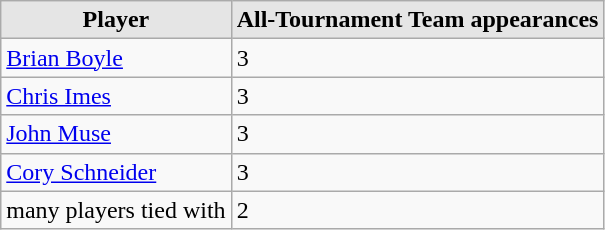<table class="wikitable">
<tr>
<th style="background:#e5e5e5;">Player</th>
<th style="background:#e5e5e5;">All-Tournament Team appearances</th>
</tr>
<tr>
<td><a href='#'>Brian Boyle</a></td>
<td>3</td>
</tr>
<tr>
<td><a href='#'>Chris Imes</a></td>
<td>3</td>
</tr>
<tr>
<td><a href='#'>John Muse</a></td>
<td>3</td>
</tr>
<tr>
<td><a href='#'>Cory Schneider</a></td>
<td>3</td>
</tr>
<tr>
<td>many players tied with</td>
<td>2</td>
</tr>
</table>
